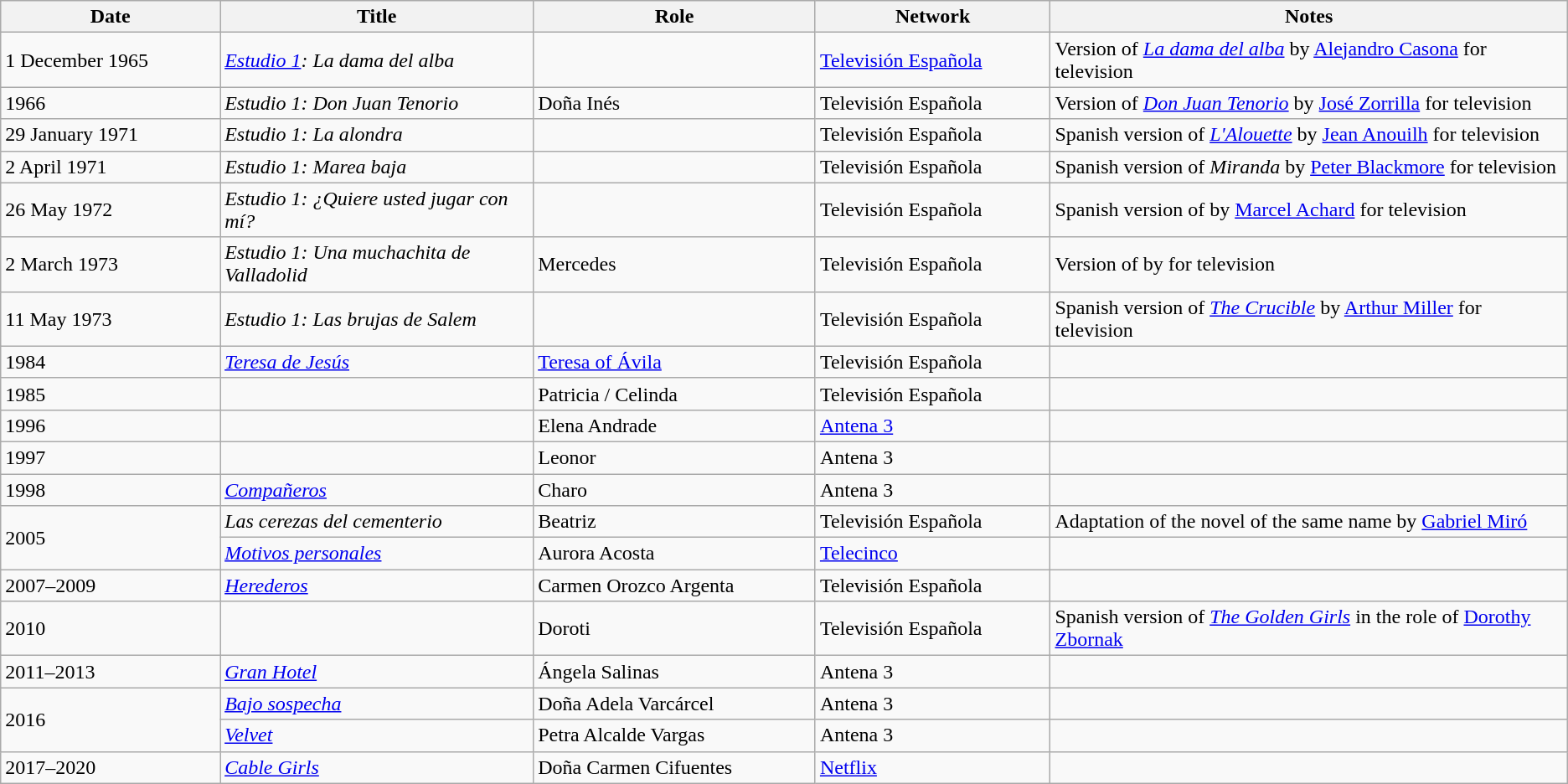<table class="wikitable sortable">
<tr>
<th class="unsortable" style="width:14%">Date</th>
<th class="unsortable" style="width:20%">Title</th>
<th class="unsortable" style="width:18%">Role</th>
<th style="width:15%">Network</th>
<th class="unsortable">Notes</th>
</tr>
<tr>
<td>1 December 1965</td>
<td><em><a href='#'>Estudio 1</a>: La dama del alba</em></td>
<td></td>
<td><a href='#'>Televisión Española</a></td>
<td>Version of <em><a href='#'>La dama del alba</a></em> by <a href='#'>Alejandro Casona</a> for television</td>
</tr>
<tr>
<td>1966</td>
<td><em>Estudio 1: Don Juan Tenorio</em></td>
<td>Doña Inés</td>
<td>Televisión Española</td>
<td>Version of <em><a href='#'>Don Juan Tenorio</a></em> by <a href='#'>José Zorrilla</a> for television</td>
</tr>
<tr>
<td>29 January 1971</td>
<td><em>Estudio 1: La alondra</em></td>
<td></td>
<td>Televisión Española</td>
<td>Spanish version of <em><a href='#'>L'Alouette</a></em> by <a href='#'>Jean Anouilh</a> for television</td>
</tr>
<tr>
<td>2 April 1971</td>
<td><em>Estudio 1: Marea baja</em></td>
<td></td>
<td>Televisión Española</td>
<td>Spanish version of <em>Miranda</em> by <a href='#'>Peter Blackmore</a> for television</td>
</tr>
<tr>
<td>26 May 1972</td>
<td><em>Estudio 1: ¿Quiere usted jugar con mí?</em></td>
<td></td>
<td>Televisión Española</td>
<td>Spanish version of <em></em> by <a href='#'>Marcel Achard</a> for television</td>
</tr>
<tr>
<td>2 March 1973</td>
<td><em>Estudio 1: Una muchachita de Valladolid</em></td>
<td>Mercedes</td>
<td>Televisión Española</td>
<td>Version of <em></em> by  for television</td>
</tr>
<tr>
<td>11 May 1973</td>
<td><em>Estudio 1: Las brujas de Salem</em></td>
<td></td>
<td>Televisión Española</td>
<td>Spanish version of <em><a href='#'>The Crucible</a></em> by <a href='#'>Arthur Miller</a> for television</td>
</tr>
<tr>
<td>1984</td>
<td><em><a href='#'>Teresa de Jesús</a></em></td>
<td><a href='#'>Teresa of Ávila</a></td>
<td>Televisión Española</td>
<td></td>
</tr>
<tr>
<td>1985</td>
<td><em></em></td>
<td>Patricia / Celinda</td>
<td>Televisión Española</td>
<td></td>
</tr>
<tr>
<td>1996</td>
<td><em></em></td>
<td>Elena Andrade</td>
<td><a href='#'>Antena 3</a></td>
<td></td>
</tr>
<tr>
<td>1997</td>
<td><em></em></td>
<td>Leonor</td>
<td>Antena 3</td>
<td></td>
</tr>
<tr>
<td>1998</td>
<td><em><a href='#'>Compañeros</a></em></td>
<td>Charo</td>
<td>Antena 3</td>
<td></td>
</tr>
<tr>
<td rowspan=2>2005</td>
<td><em>Las cerezas del cementerio</em></td>
<td>Beatriz</td>
<td>Televisión Española</td>
<td>Adaptation of the novel of the same name by <a href='#'>Gabriel Miró</a></td>
</tr>
<tr>
<td><em><a href='#'>Motivos personales</a></em></td>
<td>Aurora Acosta</td>
<td><a href='#'>Telecinco</a></td>
<td></td>
</tr>
<tr>
<td>2007–2009</td>
<td><em><a href='#'>Herederos</a></em></td>
<td>Carmen Orozco Argenta</td>
<td>Televisión Española</td>
<td></td>
</tr>
<tr>
<td>2010</td>
<td><em></em></td>
<td>Doroti</td>
<td>Televisión Española</td>
<td>Spanish version of <em><a href='#'>The Golden Girls</a></em> in the role of <a href='#'>Dorothy Zbornak</a></td>
</tr>
<tr>
<td>2011–2013</td>
<td><em><a href='#'>Gran Hotel</a></em></td>
<td>Ángela Salinas</td>
<td>Antena 3</td>
<td></td>
</tr>
<tr>
<td rowspan=2>2016</td>
<td><em><a href='#'>Bajo sospecha</a></em></td>
<td>Doña Adela Varcárcel</td>
<td>Antena 3</td>
<td></td>
</tr>
<tr>
<td><em><a href='#'>Velvet</a></em></td>
<td>Petra Alcalde Vargas</td>
<td>Antena 3</td>
<td></td>
</tr>
<tr>
<td>2017–2020</td>
<td><em><a href='#'>Cable Girls</a></em></td>
<td>Doña Carmen Cifuentes</td>
<td><a href='#'>Netflix</a></td>
<td></td>
</tr>
</table>
